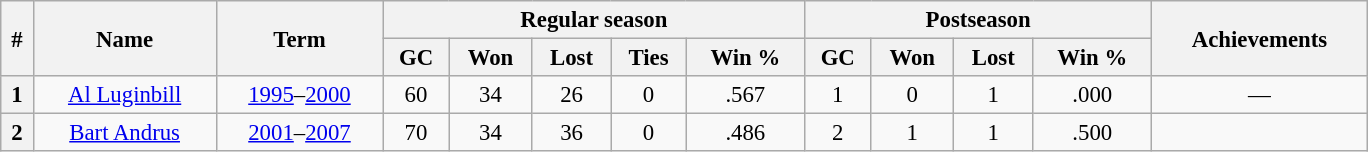<table class="wikitable" style="font-size: 95%; text-align:center; width:60em">
<tr>
<th rowspan="2">#</th>
<th rowspan="2">Name</th>
<th rowspan="2">Term</th>
<th colspan="5">Regular season</th>
<th colspan="4">Postseason</th>
<th rowspan="2">Achievements</th>
</tr>
<tr>
<th>GC</th>
<th>Won</th>
<th>Lost</th>
<th>Ties</th>
<th>Win %</th>
<th>GC</th>
<th>Won</th>
<th>Lost</th>
<th>Win %</th>
</tr>
<tr>
<th>1</th>
<td><a href='#'>Al Luginbill</a></td>
<td><a href='#'>1995</a>–<a href='#'>2000</a></td>
<td>60</td>
<td>34</td>
<td>26</td>
<td>0</td>
<td>.567</td>
<td>1</td>
<td>0</td>
<td>1</td>
<td>.000</td>
<td>—</td>
</tr>
<tr>
<th>2</th>
<td><a href='#'>Bart Andrus</a></td>
<td><a href='#'>2001</a>–<a href='#'>2007</a></td>
<td>70</td>
<td>34</td>
<td>36</td>
<td>0</td>
<td>.486</td>
<td>2</td>
<td>1</td>
<td>1</td>
<td>.500</td>
<td></td>
</tr>
</table>
